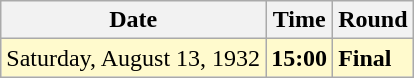<table class="wikitable">
<tr>
<th>Date</th>
<th>Time</th>
<th>Round</th>
</tr>
<tr style=background:lemonchiffon>
<td>Saturday, August 13, 1932</td>
<td><strong>15:00</strong></td>
<td><strong>Final</strong></td>
</tr>
</table>
